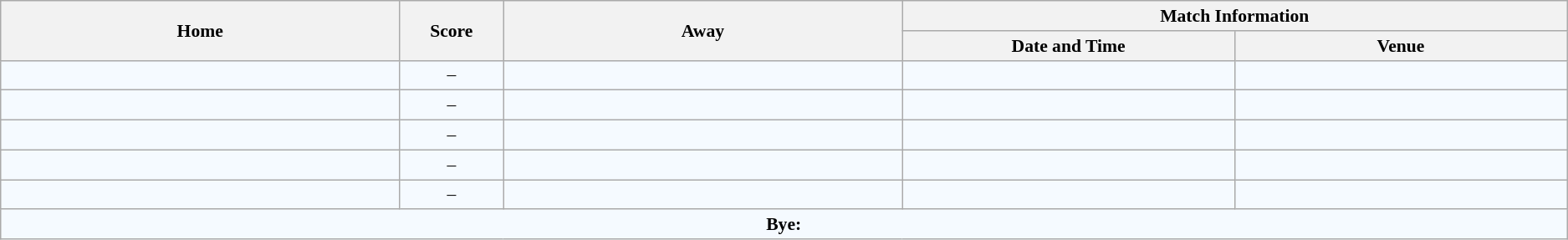<table class="wikitable" style="border-collapse:collapse; font-size:90%; text-align:center;">
<tr>
<th rowspan="2" width="12%">Home</th>
<th rowspan="2" width="3%">Score</th>
<th rowspan="2" width="12%">Away</th>
<th colspan="2">Match Information</th>
</tr>
<tr bgcolor="#EFEFEF">
<th width="10%">Date and Time</th>
<th width="10%">Venue</th>
</tr>
<tr bgcolor="#F5FAFF">
<td align="centre"></td>
<td>–</td>
<td align="centre"></td>
<td></td>
<td></td>
</tr>
<tr bgcolor="#F5FAFF">
<td align="centre"></td>
<td>–</td>
<td align="centre"></td>
<td></td>
<td></td>
</tr>
<tr bgcolor="#F5FAFF">
<td align="centre"></td>
<td>–</td>
<td align="centre"></td>
<td></td>
<td></td>
</tr>
<tr bgcolor="#F5FAFF">
<td align="centre"></td>
<td>–</td>
<td align="centre"></td>
<td></td>
<td></td>
</tr>
<tr bgcolor="#F5FAFF">
<td align="centre"></td>
<td>–</td>
<td align="centre"></td>
<td></td>
<td></td>
</tr>
<tr bgcolor="#F5FAFF">
<td colspan="5" style="text-align:centre;"><strong>Bye:</strong></td>
</tr>
</table>
